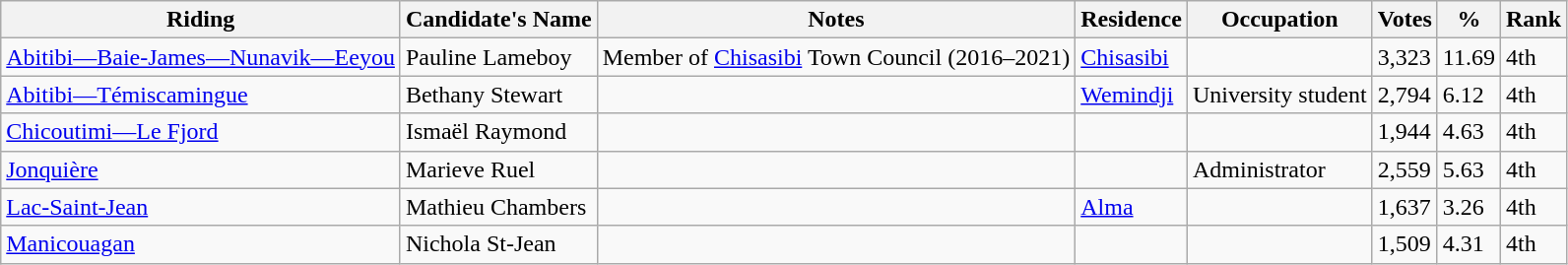<table class="wikitable sortable">
<tr>
<th>Riding<br></th>
<th>Candidate's Name</th>
<th>Notes</th>
<th>Residence</th>
<th>Occupation</th>
<th>Votes</th>
<th>%</th>
<th>Rank</th>
</tr>
<tr>
<td><a href='#'>Abitibi—Baie-James—Nunavik—Eeyou</a></td>
<td>Pauline Lameboy</td>
<td>Member of <a href='#'>Chisasibi</a> Town Council (2016–2021)</td>
<td><a href='#'>Chisasibi</a></td>
<td></td>
<td>3,323</td>
<td>11.69</td>
<td>4th</td>
</tr>
<tr>
<td><a href='#'>Abitibi—Témiscamingue</a></td>
<td>Bethany Stewart</td>
<td></td>
<td><a href='#'>Wemindji</a></td>
<td>University student</td>
<td>2,794</td>
<td>6.12</td>
<td>4th</td>
</tr>
<tr>
<td><a href='#'>Chicoutimi—Le Fjord</a></td>
<td>Ismaël Raymond</td>
<td></td>
<td></td>
<td></td>
<td>1,944</td>
<td>4.63</td>
<td>4th</td>
</tr>
<tr>
<td><a href='#'>Jonquière</a></td>
<td>Marieve Ruel</td>
<td></td>
<td></td>
<td>Administrator</td>
<td>2,559</td>
<td>5.63</td>
<td>4th</td>
</tr>
<tr>
<td><a href='#'>Lac-Saint-Jean</a></td>
<td>Mathieu Chambers</td>
<td></td>
<td><a href='#'>Alma</a></td>
<td></td>
<td>1,637</td>
<td>3.26</td>
<td>4th</td>
</tr>
<tr>
<td><a href='#'>Manicouagan</a></td>
<td>Nichola St-Jean</td>
<td></td>
<td></td>
<td></td>
<td>1,509</td>
<td>4.31</td>
<td>4th</td>
</tr>
</table>
